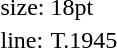<table style="margin-left:40px;">
<tr>
<td>size:</td>
<td>18pt</td>
</tr>
<tr>
<td>line:</td>
<td>T.1945</td>
</tr>
</table>
